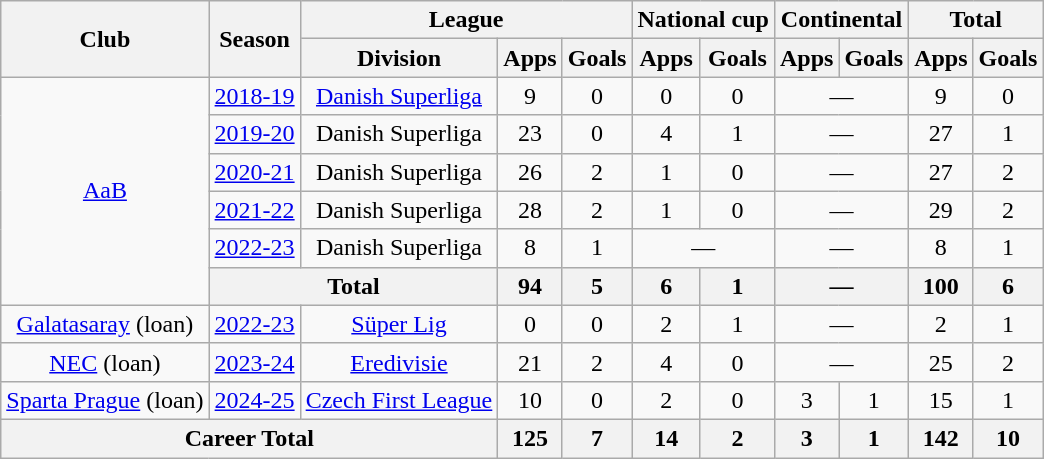<table class="wikitable" style="text-align: center;">
<tr>
<th rowspan="2">Club</th>
<th rowspan="2">Season</th>
<th colspan="3">League</th>
<th colspan="2">National cup</th>
<th colspan="2">Continental</th>
<th colspan="2">Total</th>
</tr>
<tr>
<th>Division</th>
<th>Apps</th>
<th>Goals</th>
<th>Apps</th>
<th>Goals</th>
<th>Apps</th>
<th>Goals</th>
<th>Apps</th>
<th>Goals</th>
</tr>
<tr>
<td rowspan="6"><a href='#'>AaB</a></td>
<td><a href='#'>2018-19</a></td>
<td><a href='#'>Danish Superliga</a></td>
<td>9</td>
<td>0</td>
<td>0</td>
<td>0</td>
<td colspan="2">—</td>
<td>9</td>
<td>0</td>
</tr>
<tr>
<td><a href='#'>2019-20</a></td>
<td>Danish Superliga</td>
<td>23</td>
<td>0</td>
<td>4</td>
<td>1</td>
<td colspan="2">—</td>
<td>27</td>
<td>1</td>
</tr>
<tr>
<td><a href='#'>2020-21</a></td>
<td>Danish Superliga</td>
<td>26</td>
<td>2</td>
<td>1</td>
<td>0</td>
<td colspan="2">—</td>
<td>27</td>
<td>2</td>
</tr>
<tr>
<td><a href='#'>2021-22</a></td>
<td>Danish Superliga</td>
<td>28</td>
<td>2</td>
<td>1</td>
<td>0</td>
<td colspan="2">—</td>
<td>29</td>
<td>2</td>
</tr>
<tr>
<td><a href='#'>2022-23</a></td>
<td>Danish Superliga</td>
<td>8</td>
<td>1</td>
<td colspan="2">—</td>
<td colspan="2">—</td>
<td>8</td>
<td>1</td>
</tr>
<tr>
<th colspan="2">Total</th>
<th>94</th>
<th>5</th>
<th>6</th>
<th>1</th>
<th colspan="2">—</th>
<th>100</th>
<th>6</th>
</tr>
<tr>
<td><a href='#'>Galatasaray</a> (loan)</td>
<td><a href='#'>2022-23</a></td>
<td><a href='#'>Süper Lig</a></td>
<td>0</td>
<td>0</td>
<td>2</td>
<td>1</td>
<td colspan="2">—</td>
<td>2</td>
<td>1</td>
</tr>
<tr>
<td><a href='#'>NEC</a> (loan)</td>
<td><a href='#'>2023-24</a></td>
<td><a href='#'>Eredivisie</a></td>
<td>21</td>
<td>2</td>
<td>4</td>
<td>0</td>
<td colspan="2">—</td>
<td>25</td>
<td>2</td>
</tr>
<tr>
<td><a href='#'>Sparta Prague</a> (loan)</td>
<td><a href='#'>2024-25</a></td>
<td><a href='#'>Czech First League</a></td>
<td>10</td>
<td>0</td>
<td>2</td>
<td>0</td>
<td>3</td>
<td>1</td>
<td>15</td>
<td>1</td>
</tr>
<tr>
<th colspan="3">Career Total</th>
<th>125</th>
<th>7</th>
<th>14</th>
<th>2</th>
<th>3</th>
<th>1</th>
<th>142</th>
<th>10</th>
</tr>
</table>
